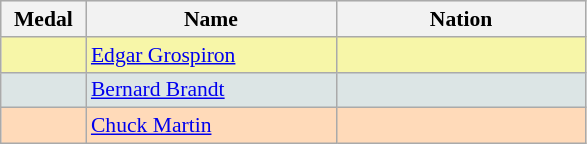<table class=wikitable style="border:1px solid #AAAAAA;font-size:90%">
<tr bgcolor="#E4E4E4">
<th width=50>Medal</th>
<th width=160>Name</th>
<th width=160>Nation</th>
</tr>
<tr bgcolor="#F7F6A8">
<td align="center"></td>
<td><a href='#'>Edgar Grospiron</a></td>
<td></td>
</tr>
<tr bgcolor="#DCE5E5">
<td align="center"></td>
<td><a href='#'>Bernard Brandt</a></td>
<td></td>
</tr>
<tr bgcolor="#FFDAB9">
<td align="center"></td>
<td><a href='#'>Chuck Martin</a></td>
<td></td>
</tr>
</table>
